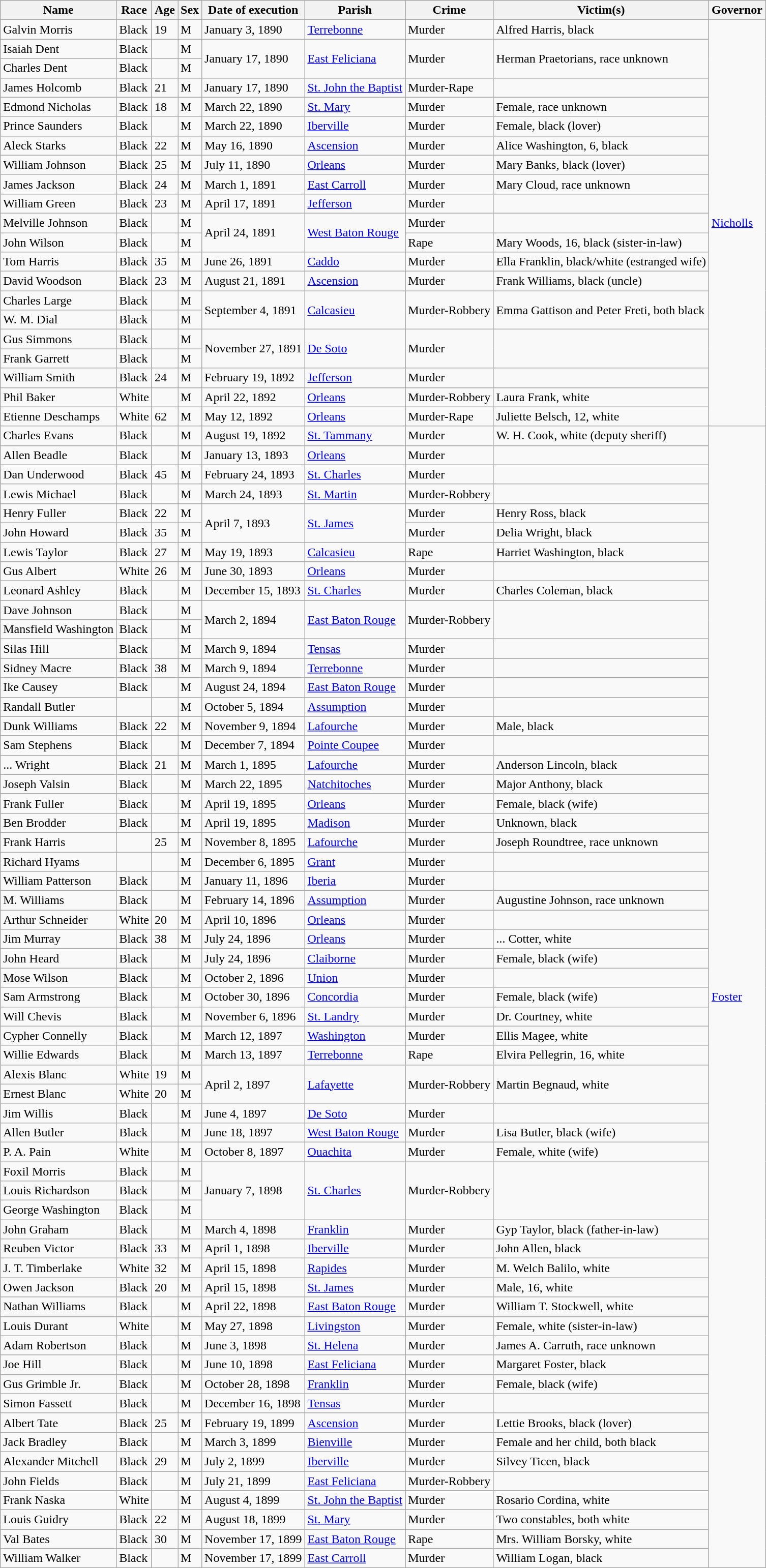<table class="wikitable sortable">
<tr>
<th>Name</th>
<th>Race</th>
<th>Age</th>
<th>Sex</th>
<th>Date of execution</th>
<th>Parish</th>
<th>Crime</th>
<th>Victim(s)</th>
<th>Governor</th>
</tr>
<tr>
<td>Galvin Morris</td>
<td>Black</td>
<td>19</td>
<td>M</td>
<td>January 3, 1890</td>
<td><a href='#'>Terrebonne</a></td>
<td>Murder</td>
<td>Alfred Harris, black</td>
<td rowspan="21"><a href='#'>Nicholls</a></td>
</tr>
<tr>
<td>Isaiah Dent</td>
<td>Black</td>
<td></td>
<td>M</td>
<td rowspan="2">January 17, 1890</td>
<td rowspan="2"><a href='#'>East Feliciana</a></td>
<td rowspan="2">Murder</td>
<td rowspan="2">Herman Praetorians, race unknown</td>
</tr>
<tr>
<td>Charles Dent</td>
<td>Black</td>
<td></td>
<td>M</td>
</tr>
<tr>
<td>James Holcomb</td>
<td>Black</td>
<td>21</td>
<td>M</td>
<td>January 17, 1890</td>
<td><a href='#'>St. John the Baptist</a></td>
<td>Murder-Rape</td>
<td></td>
</tr>
<tr>
<td>Edmond Nicholas</td>
<td>Black</td>
<td>18</td>
<td>M</td>
<td>March 22, 1890</td>
<td><a href='#'>St. Mary</a></td>
<td>Murder</td>
<td>Female, race unknown</td>
</tr>
<tr>
<td>Prince Saunders</td>
<td>Black</td>
<td></td>
<td>M</td>
<td>March 22, 1890</td>
<td><a href='#'>Iberville</a></td>
<td>Murder</td>
<td>Female, black (lover)</td>
</tr>
<tr>
<td>Aleck Starks</td>
<td>Black</td>
<td>22</td>
<td>M</td>
<td>May 16, 1890</td>
<td><a href='#'>Ascension</a></td>
<td>Murder</td>
<td>Alice Washington, 6, black</td>
</tr>
<tr>
<td>William Johnson</td>
<td>Black</td>
<td>25</td>
<td>M</td>
<td>July 11, 1890</td>
<td><a href='#'>Orleans</a></td>
<td>Murder</td>
<td>Mary Banks, black (lover)</td>
</tr>
<tr>
<td>James Jackson</td>
<td>Black</td>
<td>24</td>
<td>M</td>
<td>March 1, 1891</td>
<td><a href='#'>East Carroll</a></td>
<td>Murder</td>
<td>Mary Cloud, race unknown</td>
</tr>
<tr>
<td>William Green</td>
<td>Black</td>
<td>23</td>
<td>M</td>
<td>April 17, 1891</td>
<td><a href='#'>Jefferson</a></td>
<td>Murder</td>
<td></td>
</tr>
<tr>
<td>Melville Johnson</td>
<td>Black</td>
<td></td>
<td>M</td>
<td rowspan="2">April 24, 1891</td>
<td rowspan="2"><a href='#'>West Baton Rouge</a></td>
<td>Murder</td>
<td></td>
</tr>
<tr>
<td>John Wilson</td>
<td>Black</td>
<td></td>
<td>M</td>
<td>Rape</td>
<td>Mary Woods, 16, black (sister-in-law)</td>
</tr>
<tr>
<td>Tom Harris</td>
<td>Black</td>
<td>35</td>
<td>M</td>
<td>June 26, 1891</td>
<td><a href='#'>Caddo</a></td>
<td>Murder</td>
<td>Ella Franklin, black/white (estranged wife)</td>
</tr>
<tr>
<td>David Woodson</td>
<td>Black</td>
<td>23</td>
<td>M</td>
<td>August 21, 1891</td>
<td><a href='#'>Ascension</a></td>
<td>Murder</td>
<td>Frank Williams, black (uncle)</td>
</tr>
<tr>
<td>Charles Large</td>
<td>Black</td>
<td></td>
<td>M</td>
<td rowspan="2">September 4, 1891</td>
<td rowspan="2"><a href='#'>Calcasieu</a></td>
<td rowspan="2">Murder-Robbery</td>
<td rowspan="2">Emma Gattison and Peter Freti, both black</td>
</tr>
<tr>
<td>W. M. Dial</td>
<td>Black</td>
<td></td>
<td>M</td>
</tr>
<tr>
<td>Gus Simmons</td>
<td>Black</td>
<td></td>
<td>M</td>
<td rowspan="2">November 27, 1891</td>
<td rowspan="2"><a href='#'>De Soto</a></td>
<td rowspan="2">Murder</td>
<td rowspan="2"></td>
</tr>
<tr>
<td>Frank Garrett</td>
<td>Black</td>
<td></td>
<td>M</td>
</tr>
<tr>
<td>William Smith</td>
<td>Black</td>
<td>24</td>
<td>M</td>
<td>February 19, 1892</td>
<td><a href='#'>Jefferson</a></td>
<td>Murder</td>
<td></td>
</tr>
<tr>
<td>Phil Baker</td>
<td>White</td>
<td></td>
<td>M</td>
<td>April 22, 1892</td>
<td><a href='#'>Orleans</a></td>
<td>Murder-Robbery</td>
<td>Laura Frank, white</td>
</tr>
<tr>
<td>Etienne Deschamps</td>
<td>White</td>
<td>62</td>
<td>M</td>
<td>May 12, 1892</td>
<td><a href='#'>Orleans</a></td>
<td>Murder-Rape</td>
<td>Juliette Belsch, 12, white</td>
</tr>
<tr>
<td>Charles Evans</td>
<td>Black</td>
<td></td>
<td>M</td>
<td>August 19, 1892</td>
<td><a href='#'>St. Tammany</a></td>
<td>Murder</td>
<td>W. H. Cook, white (deputy sheriff)</td>
<td rowspan="59"><a href='#'>Foster</a></td>
</tr>
<tr>
<td>Allen Beadle</td>
<td>Black</td>
<td></td>
<td>M</td>
<td>January 13, 1893</td>
<td><a href='#'>Orleans</a></td>
<td>Murder</td>
<td></td>
</tr>
<tr>
<td>Dan Underwood</td>
<td>Black</td>
<td>45</td>
<td>M</td>
<td>February 24, 1893</td>
<td><a href='#'>St. Charles</a></td>
<td>Murder</td>
<td></td>
</tr>
<tr>
<td>Lewis Michael</td>
<td>Black</td>
<td></td>
<td>M</td>
<td>March 24, 1893</td>
<td><a href='#'>St. Martin</a></td>
<td>Murder-Robbery</td>
<td></td>
</tr>
<tr>
<td>Henry Fuller</td>
<td>Black</td>
<td>22</td>
<td>M</td>
<td rowspan="2">April 7, 1893</td>
<td rowspan="2"><a href='#'>St. James</a></td>
<td>Murder</td>
<td>Henry Ross, black</td>
</tr>
<tr>
<td>John Howard</td>
<td>Black</td>
<td>35</td>
<td>M</td>
<td>Murder</td>
<td>Delia Wright, black</td>
</tr>
<tr>
<td>Lewis Taylor</td>
<td>Black</td>
<td>27</td>
<td>M</td>
<td>May 19, 1893</td>
<td><a href='#'>Calcasieu</a></td>
<td>Rape</td>
<td>Harriet Washington, black</td>
</tr>
<tr>
<td>Gus Albert</td>
<td>White</td>
<td>26</td>
<td>M</td>
<td>June 30, 1893</td>
<td><a href='#'>Orleans</a></td>
<td>Murder</td>
<td></td>
</tr>
<tr>
<td>Leonard Ashley</td>
<td>Black</td>
<td></td>
<td>M</td>
<td>December 15, 1893</td>
<td><a href='#'>St. Charles</a></td>
<td>Murder</td>
<td>Charles Coleman, black</td>
</tr>
<tr>
<td>Dave Johnson</td>
<td>Black</td>
<td></td>
<td>M</td>
<td rowspan="2">March 2, 1894</td>
<td rowspan="2"><a href='#'>East Baton Rouge</a></td>
<td rowspan="2">Murder-Robbery</td>
<td rowspan="2"></td>
</tr>
<tr>
<td>Mansfield Washington</td>
<td>Black</td>
<td></td>
<td>M</td>
</tr>
<tr>
<td>Silas Hill</td>
<td>Black</td>
<td></td>
<td>M</td>
<td>March 9, 1894</td>
<td><a href='#'>Tensas</a></td>
<td>Murder</td>
<td></td>
</tr>
<tr>
<td>Sidney Macre</td>
<td>Black</td>
<td>38</td>
<td>M</td>
<td>March 9, 1894</td>
<td><a href='#'>Terrebonne</a></td>
<td>Murder</td>
<td></td>
</tr>
<tr>
<td>Ike Causey</td>
<td>Black</td>
<td></td>
<td>M</td>
<td>August 24, 1894</td>
<td><a href='#'>East Baton Rouge</a></td>
<td>Murder</td>
<td></td>
</tr>
<tr>
<td>Randall Butler</td>
<td></td>
<td></td>
<td>M</td>
<td>October 5, 1894</td>
<td><a href='#'>Assumption</a></td>
<td>Murder</td>
<td></td>
</tr>
<tr>
<td>Dunk Williams</td>
<td>Black</td>
<td>22</td>
<td>M</td>
<td>November 9, 1894</td>
<td><a href='#'>Lafourche</a></td>
<td>Murder</td>
<td>Male, black</td>
</tr>
<tr>
<td>Sam Stephens</td>
<td>Black</td>
<td></td>
<td>M</td>
<td>December 7, 1894</td>
<td><a href='#'>Pointe Coupee</a></td>
<td>Murder</td>
<td></td>
</tr>
<tr>
<td>... Wright</td>
<td>Black</td>
<td>21</td>
<td>M</td>
<td>March 1, 1895</td>
<td><a href='#'>Lafourche</a></td>
<td>Murder</td>
<td>Anderson Lincoln, black</td>
</tr>
<tr>
<td>Joseph Valsin</td>
<td>Black</td>
<td></td>
<td>M</td>
<td>March 22, 1895</td>
<td><a href='#'>Natchitoches</a></td>
<td>Murder</td>
<td>Major Anthony, black</td>
</tr>
<tr>
<td>Frank Fuller</td>
<td>Black</td>
<td></td>
<td>M</td>
<td>April 19, 1895</td>
<td><a href='#'>Orleans</a></td>
<td>Murder</td>
<td>Female, black (wife)</td>
</tr>
<tr>
<td>Ben Brodder</td>
<td>Black</td>
<td></td>
<td>M</td>
<td>April 19, 1895</td>
<td><a href='#'>Madison</a></td>
<td>Murder</td>
<td>Unknown, black</td>
</tr>
<tr>
<td>Frank Harris</td>
<td></td>
<td>25</td>
<td>M</td>
<td>November 8, 1895</td>
<td><a href='#'>Lafourche</a></td>
<td>Murder</td>
<td>Joseph Roundtree, race unknown</td>
</tr>
<tr>
<td>Richard Hyams</td>
<td></td>
<td></td>
<td>M</td>
<td>December 6, 1895</td>
<td><a href='#'>Grant</a></td>
<td>Murder</td>
<td></td>
</tr>
<tr>
<td>William Patterson</td>
<td>Black</td>
<td></td>
<td>M</td>
<td>January 11, 1896</td>
<td><a href='#'>Iberia</a></td>
<td>Murder</td>
<td></td>
</tr>
<tr>
<td>M. Williams</td>
<td>Black</td>
<td></td>
<td>M</td>
<td>February 14, 1896</td>
<td><a href='#'>Assumption</a></td>
<td>Murder</td>
<td>Augustine Johnson, race unknown</td>
</tr>
<tr>
<td>Arthur Schneider</td>
<td>White</td>
<td>20</td>
<td>M</td>
<td>April 10, 1896</td>
<td><a href='#'>Orleans</a></td>
<td>Murder</td>
<td></td>
</tr>
<tr>
<td>Jim Murray</td>
<td>Black</td>
<td>38</td>
<td>M</td>
<td>July 24, 1896</td>
<td><a href='#'>Orleans</a></td>
<td>Murder</td>
<td>... Cotter, white</td>
</tr>
<tr>
<td>John Heard</td>
<td>Black</td>
<td></td>
<td>M</td>
<td>July 24, 1896</td>
<td><a href='#'>Claiborne</a></td>
<td>Murder</td>
<td>Female, black (wife)</td>
</tr>
<tr>
<td>Mose Wilson</td>
<td>Black</td>
<td></td>
<td>M</td>
<td>October 2, 1896</td>
<td><a href='#'>Union</a></td>
<td>Murder</td>
<td></td>
</tr>
<tr>
<td>Sam Armstrong</td>
<td>Black</td>
<td></td>
<td>M</td>
<td>October 30, 1896</td>
<td><a href='#'>Concordia</a></td>
<td>Murder</td>
<td>Female, black (wife)</td>
</tr>
<tr>
<td>Will Chevis</td>
<td>Black</td>
<td></td>
<td>M</td>
<td>November 6, 1896</td>
<td><a href='#'>St. Landry</a></td>
<td>Murder</td>
<td>Dr. Courtney, white</td>
</tr>
<tr>
<td>Cypher Connelly</td>
<td>Black</td>
<td></td>
<td>M</td>
<td>March 12, 1897</td>
<td><a href='#'>Washington</a></td>
<td>Murder</td>
<td>Ellis Magee, white</td>
</tr>
<tr>
<td>Willie Edwards</td>
<td>Black</td>
<td></td>
<td>M</td>
<td>March 13, 1897</td>
<td><a href='#'>Terrebonne</a></td>
<td>Rape</td>
<td>Elvira Pellegrin, 16, white</td>
</tr>
<tr>
<td>Alexis Blanc</td>
<td>White</td>
<td>19</td>
<td>M</td>
<td rowspan="2">April 2, 1897</td>
<td rowspan="2"><a href='#'>Lafayette</a></td>
<td rowspan="2">Murder-Robbery</td>
<td rowspan="2">Martin Begnaud, white</td>
</tr>
<tr>
<td>Ernest Blanc</td>
<td>White</td>
<td>20</td>
<td>M</td>
</tr>
<tr>
<td>Jim Willis</td>
<td>Black</td>
<td></td>
<td>M</td>
<td>June 4, 1897</td>
<td><a href='#'>De Soto</a></td>
<td>Murder</td>
<td></td>
</tr>
<tr>
<td>Allen Butler</td>
<td>Black</td>
<td></td>
<td>M</td>
<td>June 18, 1897</td>
<td><a href='#'>West Baton Rouge</a></td>
<td>Murder</td>
<td>Lisa Butler, black (wife)</td>
</tr>
<tr>
<td>P. A. Pain</td>
<td>White</td>
<td></td>
<td>M</td>
<td>October 8, 1897</td>
<td><a href='#'>Ouachita</a></td>
<td>Murder</td>
<td>Female, white (wife)</td>
</tr>
<tr>
<td>Foxil Morris</td>
<td>Black</td>
<td></td>
<td>M</td>
<td rowspan="3">January 7, 1898</td>
<td rowspan="3"><a href='#'>St. Charles</a></td>
<td rowspan="3">Murder-Robbery</td>
<td rowspan="3"></td>
</tr>
<tr>
<td>Louis Richardson</td>
<td>Black</td>
<td></td>
<td>M</td>
</tr>
<tr>
<td>George Washington</td>
<td>Black</td>
<td></td>
<td>M</td>
</tr>
<tr>
<td>John Graham</td>
<td>Black</td>
<td></td>
<td>M</td>
<td>March 4, 1898</td>
<td><a href='#'>Franklin</a></td>
<td>Murder</td>
<td>Gyp Taylor, black (father-in-law)</td>
</tr>
<tr>
<td>Reuben Victor</td>
<td>Black</td>
<td>33</td>
<td>M</td>
<td>April 1, 1898</td>
<td><a href='#'>Iberville</a></td>
<td>Murder</td>
<td>John Allen, black</td>
</tr>
<tr>
<td>J. T. Timberlake</td>
<td>White</td>
<td>32</td>
<td>M</td>
<td>April 15, 1898</td>
<td><a href='#'>Rapides</a></td>
<td>Murder</td>
<td>M. Welch Balilo, white</td>
</tr>
<tr>
<td>Owen Jackson</td>
<td>Black</td>
<td>20</td>
<td>M</td>
<td>April 15, 1898</td>
<td><a href='#'>St. James</a></td>
<td>Murder</td>
<td>Male, 16, white</td>
</tr>
<tr>
<td>Nathan Williams</td>
<td>Black</td>
<td></td>
<td>M</td>
<td>April 22, 1898</td>
<td><a href='#'>East Baton Rouge</a></td>
<td>Murder</td>
<td>William T. Stockwell, white</td>
</tr>
<tr>
<td>Louis Durant</td>
<td>White</td>
<td></td>
<td>M</td>
<td>May 27, 1898</td>
<td><a href='#'>Livingston</a></td>
<td>Murder</td>
<td>Female, white (sister-in-law)</td>
</tr>
<tr>
<td>Adam Robertson</td>
<td>Black</td>
<td></td>
<td>M</td>
<td>June 3, 1898</td>
<td><a href='#'>St. Helena</a></td>
<td>Murder</td>
<td>James A. Carruth, race unknown</td>
</tr>
<tr>
<td>Joe Hill</td>
<td>Black</td>
<td></td>
<td>M</td>
<td>June 10, 1898</td>
<td><a href='#'>East Feliciana</a></td>
<td>Murder</td>
<td>Margaret Foster, black</td>
</tr>
<tr>
<td>Gus Grimble Jr.</td>
<td>Black</td>
<td></td>
<td>M</td>
<td>October 28, 1898</td>
<td><a href='#'>Franklin</a></td>
<td>Murder</td>
<td>Female, black (wife)</td>
</tr>
<tr>
<td>Simon Fassett</td>
<td>Black</td>
<td></td>
<td>M</td>
<td>December 16, 1898</td>
<td><a href='#'>Tensas</a></td>
<td>Murder</td>
<td></td>
</tr>
<tr>
<td>Albert Tate</td>
<td>Black</td>
<td>25</td>
<td>M</td>
<td>February 19, 1899</td>
<td><a href='#'>Ascension</a></td>
<td>Murder</td>
<td>Lettie Brooks, black (lover)</td>
</tr>
<tr>
<td>Jack Bradley</td>
<td>Black</td>
<td></td>
<td>M</td>
<td>March 3, 1899</td>
<td><a href='#'>Bienville</a></td>
<td>Murder</td>
<td>Female and her child, both black</td>
</tr>
<tr>
<td>Alexander Mitchell</td>
<td>Black</td>
<td>29</td>
<td>M</td>
<td>July 2, 1899</td>
<td><a href='#'>Iberville</a></td>
<td>Murder</td>
<td>Silvey Ticen, black</td>
</tr>
<tr>
<td>John Fields</td>
<td>Black</td>
<td></td>
<td>M</td>
<td>July 21, 1899</td>
<td><a href='#'>East Feliciana</a></td>
<td>Murder-Robbery</td>
<td></td>
</tr>
<tr>
<td>Frank Naska</td>
<td>White</td>
<td></td>
<td>M</td>
<td>August 4, 1899</td>
<td><a href='#'>St. John the Baptist</a></td>
<td>Murder</td>
<td>Rosario Cordina, white</td>
</tr>
<tr>
<td>Louis Guidry</td>
<td>Black</td>
<td>22</td>
<td>M</td>
<td>August 18, 1899</td>
<td><a href='#'>St. Mary</a></td>
<td>Murder</td>
<td>Two constables, both white</td>
</tr>
<tr>
<td>Val Bates</td>
<td>Black</td>
<td>30</td>
<td>M</td>
<td>November 17, 1899</td>
<td><a href='#'>East Baton Rouge</a></td>
<td>Rape</td>
<td>Mrs. William Borsky, white</td>
</tr>
<tr>
<td>William Walker</td>
<td>Black</td>
<td></td>
<td>M</td>
<td>November 17, 1899</td>
<td><a href='#'>East Carroll</a></td>
<td>Murder</td>
<td>William Logan, black</td>
</tr>
</table>
